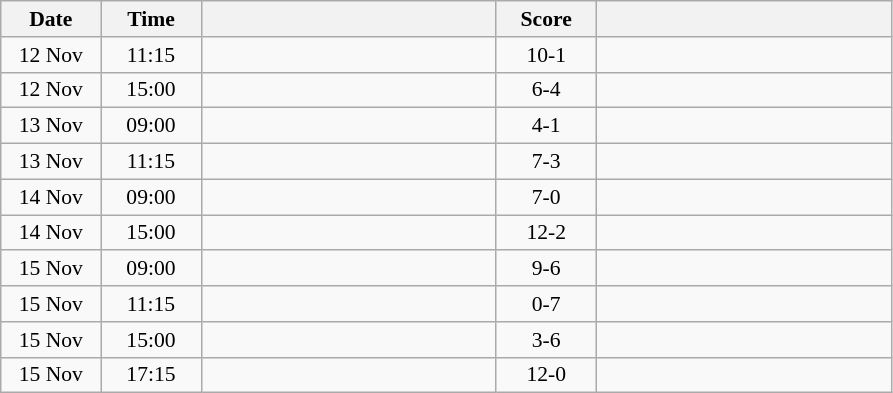<table class="wikitable" style="text-align: center; font-size:90% ">
<tr>
<th width="60">Date</th>
<th width="60">Time</th>
<th align="right" width="190"></th>
<th width="60">Score</th>
<th align="left" width="190"></th>
</tr>
<tr>
<td>12 Nov</td>
<td>11:15</td>
<td align=right></td>
<td align=center>10-1</td>
<td align=left></td>
</tr>
<tr>
<td>12 Nov</td>
<td>15:00</td>
<td align=right></td>
<td align=center>6-4</td>
<td align=left></td>
</tr>
<tr>
<td>13 Nov</td>
<td>09:00</td>
<td align=right></td>
<td align=center>4-1</td>
<td align=left></td>
</tr>
<tr>
<td>13 Nov</td>
<td>11:15</td>
<td align=right></td>
<td align=center>7-3</td>
<td align=left></td>
</tr>
<tr>
<td>14 Nov</td>
<td>09:00</td>
<td align=right></td>
<td align=center>7-0</td>
<td align=left></td>
</tr>
<tr>
<td>14 Nov</td>
<td>15:00</td>
<td align=right></td>
<td align=center>12-2</td>
<td align=left></td>
</tr>
<tr>
<td>15 Nov</td>
<td>09:00</td>
<td align=right></td>
<td align=center>9-6</td>
<td align=left></td>
</tr>
<tr>
<td>15 Nov</td>
<td>11:15</td>
<td align=right></td>
<td align=center>0-7</td>
<td align=left></td>
</tr>
<tr>
<td>15 Nov</td>
<td>15:00</td>
<td align=right></td>
<td align=center>3-6</td>
<td align=left></td>
</tr>
<tr>
<td>15 Nov</td>
<td>17:15</td>
<td align=right></td>
<td align=center>12-0</td>
<td align=left></td>
</tr>
</table>
